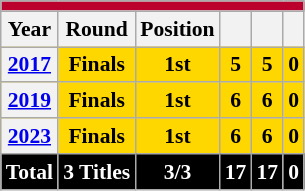<table class="wikitable" style="font-size:90%; text-align:center;">
<tr>
<th style="background:#BC002D;" colspan="6"><a href='#'></a></th>
</tr>
<tr>
<th scope="col">Year</th>
<th scope="col">Round</th>
<th scope="col">Position</th>
<th scope="col"></th>
<th scope="col"></th>
<th scope="col"></th>
</tr>
<tr style="background:gold">
<th> <a href='#'>2017</a></th>
<td><strong>Finals</strong></td>
<td> <strong>1st</strong></td>
<td><strong>5</strong></td>
<td><strong>5</strong></td>
<td><strong>0</strong></td>
</tr>
<tr style="background:gold">
<th> <a href='#'>2019</a></th>
<td><strong>Finals</strong></td>
<td> <strong>1st</strong></td>
<td><strong>6</strong></td>
<td><strong>6</strong></td>
<td><strong>0</strong></td>
</tr>
<tr style="background:gold">
<th> <a href='#'>2023</a></th>
<td><strong>Finals</strong></td>
<td> <strong>1st</strong></td>
<td><strong>6</strong></td>
<td><strong>6</strong></td>
<td><strong>0</strong></td>
</tr>
<tr>
<th style="color:white; background:black;"><strong>Total</strong></th>
<th style="color:white; background:black;"><strong>3 Titles</strong></th>
<th style="color:white; background:black;"><strong>3/3</strong></th>
<th style="color:white; background:black;"><strong>17</strong></th>
<th style="color:white; background:black;"><strong>17</strong></th>
<th style="color:white; background:black;"><strong>0</strong></th>
</tr>
</table>
